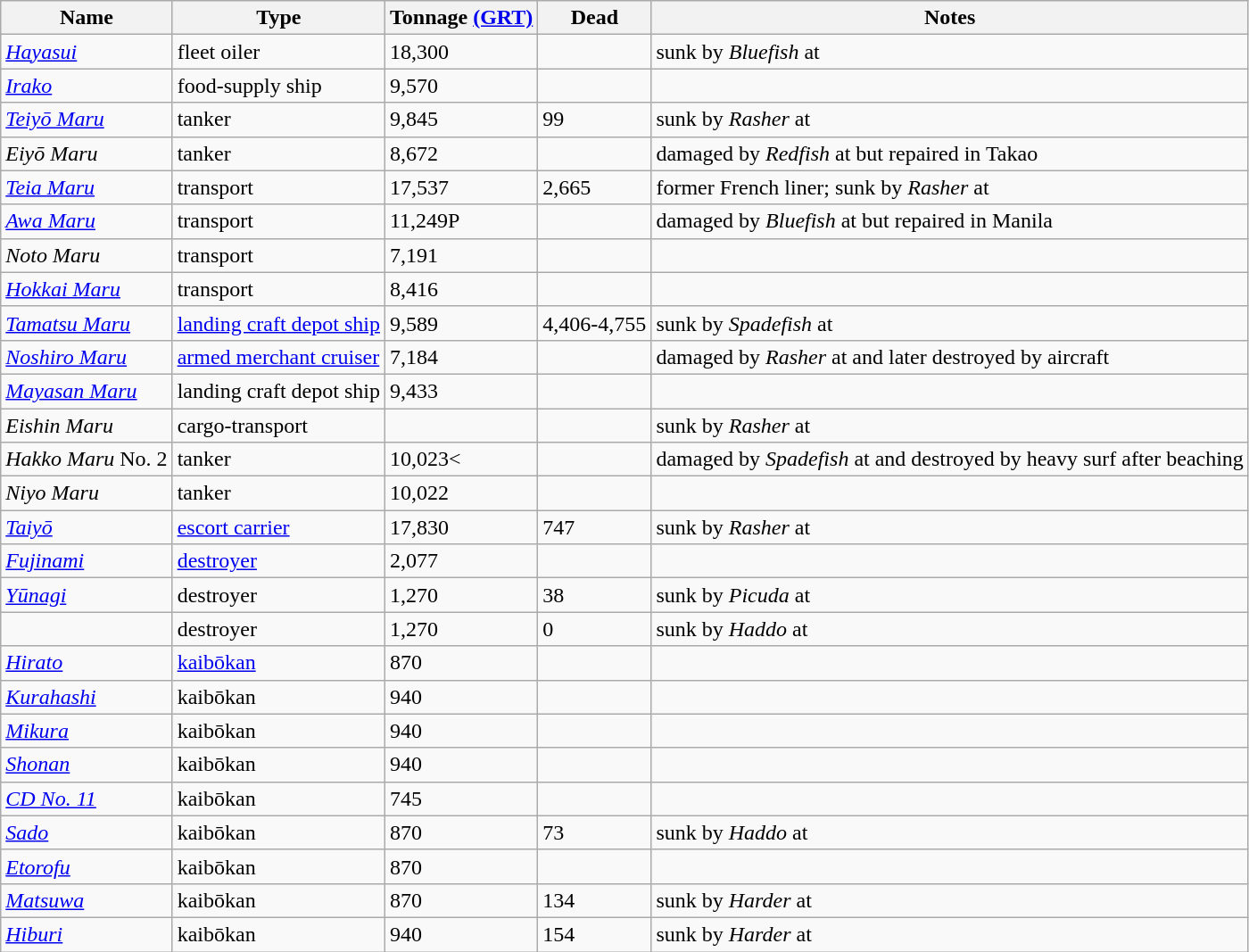<table class="wikitable">
<tr>
<th>Name</th>
<th>Type</th>
<th>Tonnage <a href='#'>(GRT)</a></th>
<th>Dead</th>
<th>Notes</th>
</tr>
<tr>
<td><a href='#'><em>Hayasui</em></a></td>
<td>fleet oiler</td>
<td>18,300</td>
<td></td>
<td>sunk by <em>Bluefish</em> at </td>
</tr>
<tr>
<td><a href='#'><em>Irako</em></a></td>
<td>food-supply ship</td>
<td>9,570</td>
<td></td>
<td></td>
</tr>
<tr>
<td><a href='#'><em>Teiyō Maru</em></a></td>
<td>tanker</td>
<td>9,845</td>
<td>99</td>
<td>sunk by <em>Rasher</em> at </td>
</tr>
<tr>
<td><em>Eiyō Maru</em></td>
<td>tanker</td>
<td>8,672</td>
<td></td>
<td>damaged by <em>Redfish</em> at  but repaired in Takao</td>
</tr>
<tr>
<td><em><a href='#'>Teia Maru</a></em></td>
<td>transport</td>
<td>17,537</td>
<td>2,665</td>
<td>former French liner; sunk by <em>Rasher</em> at </td>
</tr>
<tr>
<td><a href='#'><em>Awa Maru</em></a></td>
<td>transport</td>
<td>11,249P</td>
<td></td>
<td>damaged by <em>Bluefish</em> at  but repaired in Manila</td>
</tr>
<tr>
<td><em>Noto Maru</em></td>
<td>transport</td>
<td>7,191</td>
<td></td>
<td></td>
</tr>
<tr>
<td><em><a href='#'>Hokkai Maru</a></em></td>
<td>transport</td>
<td>8,416</td>
<td></td>
<td></td>
</tr>
<tr>
<td><em><a href='#'>Tamatsu Maru</a></em></td>
<td><a href='#'>landing craft depot ship</a></td>
<td>9,589</td>
<td>4,406-4,755</td>
<td>sunk by <em>Spadefish</em> at </td>
</tr>
<tr>
<td><em><a href='#'>Noshiro Maru</a></em></td>
<td><a href='#'>armed merchant cruiser</a></td>
<td>7,184</td>
<td></td>
<td>damaged by <em>Rasher</em> at  and later destroyed by aircraft</td>
</tr>
<tr>
<td><em><a href='#'>Mayasan Maru</a></em></td>
<td>landing craft depot ship</td>
<td>9,433</td>
<td></td>
<td></td>
</tr>
<tr>
<td><em>Eishin Maru</em></td>
<td>cargo-transport</td>
<td></td>
<td></td>
<td>sunk by <em>Rasher</em> at </td>
</tr>
<tr>
<td><em>Hakko Maru</em> No. 2</td>
<td>tanker</td>
<td>10,023<</td>
<td></td>
<td>damaged by <em>Spadefish</em> at  and destroyed by heavy surf after beaching</td>
</tr>
<tr>
<td><em>Niyo Maru</em></td>
<td>tanker</td>
<td>10,022</td>
<td></td>
<td></td>
</tr>
<tr>
<td><a href='#'><em>Taiyō</em></a></td>
<td><a href='#'>escort carrier</a></td>
<td>17,830</td>
<td>747</td>
<td>sunk by <em>Rasher</em> at </td>
</tr>
<tr>
<td><a href='#'><em>Fujinami</em></a></td>
<td><a href='#'>destroyer</a></td>
<td>2,077</td>
<td></td>
<td></td>
</tr>
<tr>
<td><a href='#'><em>Yūnagi</em></a></td>
<td>destroyer</td>
<td>1,270</td>
<td>38</td>
<td>sunk by <em>Picuda</em> at </td>
</tr>
<tr>
<td></td>
<td>destroyer</td>
<td>1,270</td>
<td>0</td>
<td>sunk by <em>Haddo</em> at </td>
</tr>
<tr>
<td><a href='#'><em>Hirato</em></a></td>
<td><a href='#'>kaibōkan</a></td>
<td>870</td>
<td></td>
<td></td>
</tr>
<tr>
<td><a href='#'><em>Kurahashi</em></a></td>
<td>kaibōkan</td>
<td>940</td>
<td></td>
<td></td>
</tr>
<tr>
<td><a href='#'><em>Mikura</em></a></td>
<td>kaibōkan</td>
<td>940</td>
<td></td>
<td></td>
</tr>
<tr>
<td><a href='#'><em>Shonan</em></a></td>
<td>kaibōkan</td>
<td>940</td>
<td></td>
<td></td>
</tr>
<tr>
<td><a href='#'><em>CD No. 11</em></a></td>
<td>kaibōkan</td>
<td>745</td>
<td></td>
<td></td>
</tr>
<tr>
<td><a href='#'><em>Sado</em></a></td>
<td>kaibōkan</td>
<td>870</td>
<td>73</td>
<td>sunk by <em>Haddo</em> at </td>
</tr>
<tr>
<td><a href='#'><em>Etorofu</em></a></td>
<td>kaibōkan</td>
<td>870</td>
<td></td>
<td></td>
</tr>
<tr>
<td><a href='#'><em>Matsuwa</em></a></td>
<td>kaibōkan</td>
<td>870</td>
<td>134</td>
<td>sunk by <em>Harder</em> at </td>
</tr>
<tr>
<td><a href='#'><em>Hiburi</em></a></td>
<td>kaibōkan</td>
<td>940</td>
<td>154</td>
<td>sunk by <em>Harder</em> at </td>
</tr>
</table>
